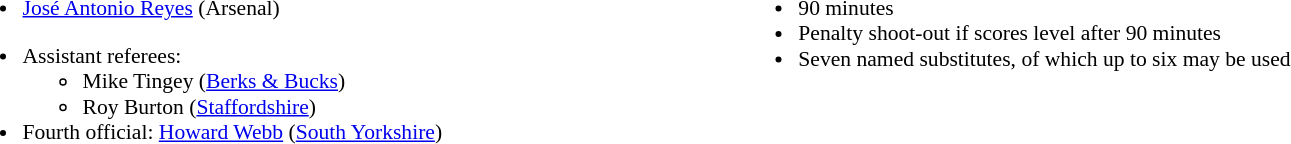<table width=82% style="font-size: 90%">
<tr>
<td width=50% valign=top><br><ul><li><a href='#'>José Antonio Reyes</a> (Arsenal)</li></ul><ul><li>Assistant referees:<ul><li>Mike Tingey (<a href='#'>Berks & Bucks</a>)</li><li>Roy Burton (<a href='#'>Staffordshire</a>)</li></ul></li><li>Fourth official: <a href='#'>Howard Webb</a> (<a href='#'>South Yorkshire</a>)</li></ul></td>
<td style="width:60%; vertical-align:top;"><br><ul><li>90 minutes</li><li>Penalty shoot-out if scores level after 90 minutes</li><li>Seven named substitutes, of which up to six may be used</li></ul></td>
</tr>
</table>
